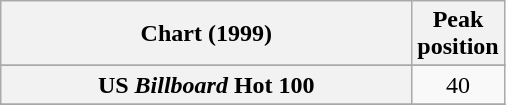<table class="wikitable sortable plainrowheaders">
<tr>
<th style="width: 200pt;">Chart (1999)</th>
<th style="width: 40pt;">Peak<br>position</th>
</tr>
<tr>
</tr>
<tr>
</tr>
<tr>
</tr>
<tr>
</tr>
<tr>
</tr>
<tr>
</tr>
<tr>
</tr>
<tr>
<th scope="row">US <em>Billboard</em> Hot 100</th>
<td align="center">40</td>
</tr>
<tr>
</tr>
<tr>
</tr>
<tr>
</tr>
<tr>
</tr>
</table>
